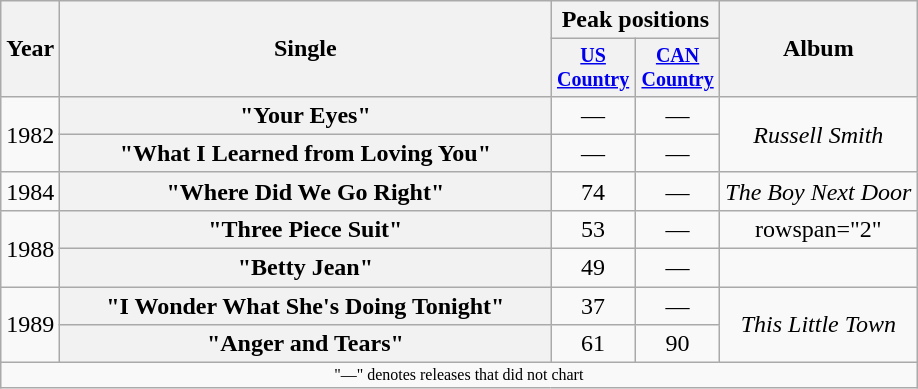<table class="wikitable plainrowheaders" style="text-align:center;">
<tr>
<th rowspan="2">Year</th>
<th rowspan="2" style="width:20em;">Single</th>
<th colspan="2">Peak positions</th>
<th rowspan="2">Album</th>
</tr>
<tr style="font-size:smaller;">
<th width="50"><a href='#'>US Country</a><br></th>
<th width="50"><a href='#'>CAN Country</a><br></th>
</tr>
<tr>
<td rowspan="2">1982</td>
<th scope="row">"Your Eyes"</th>
<td>—</td>
<td>—</td>
<td rowspan="2"><em>Russell Smith</em></td>
</tr>
<tr>
<th scope="row">"What I Learned from Loving You"</th>
<td>—</td>
<td>—</td>
</tr>
<tr>
<td>1984</td>
<th scope="row">"Where Did We Go Right"</th>
<td>74</td>
<td>—</td>
<td><em>The Boy Next Door</em></td>
</tr>
<tr>
<td rowspan="2">1988</td>
<th scope="row">"Three Piece Suit"</th>
<td>53</td>
<td>—</td>
<td>rowspan="2" </td>
</tr>
<tr>
<th scope="row">"Betty Jean"</th>
<td>49</td>
<td>—</td>
</tr>
<tr>
<td rowspan="2">1989</td>
<th scope="row">"I Wonder What She's Doing Tonight"</th>
<td>37</td>
<td>—</td>
<td rowspan="2"><em>This Little Town</em></td>
</tr>
<tr>
<th scope="row">"Anger and Tears"</th>
<td>61</td>
<td>90</td>
</tr>
<tr>
<td colspan="5" style="font-size:8pt">"—" denotes releases that did not chart</td>
</tr>
</table>
